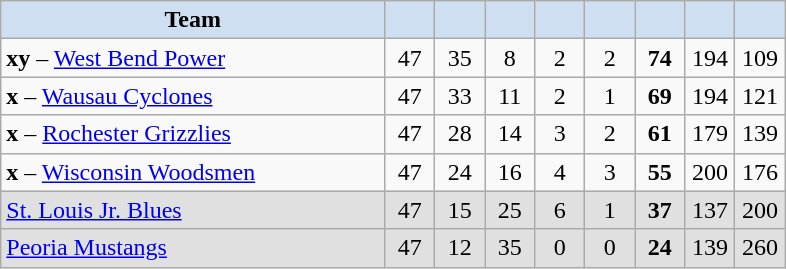<table class="wikitable" style="text-align:center">
<tr>
<th style="background:#cedff2; width:46%;">Team</th>
<th style="background:#cedff2; width:6%;"></th>
<th style="background:#cedff2; width:6%;"></th>
<th style="background:#cedff2; width:6%;"></th>
<th style="background:#cedff2; width:6%;"></th>
<th style="background:#cedff2; width:6%;"></th>
<th style="background:#cedff2; width:6%;"></th>
<th style="background:#cedff2; width:6%;"></th>
<th style="background:#cedff2; width:6%;"></th>
</tr>
<tr>
<td align=left><strong>xy</strong> – <a href='#'>West Bend Power</a></td>
<td>47</td>
<td>35</td>
<td>8</td>
<td>2</td>
<td>2</td>
<td><strong>74</strong></td>
<td>194</td>
<td>109</td>
</tr>
<tr>
<td align=left><strong>x</strong> – <a href='#'>Wausau Cyclones</a></td>
<td>47</td>
<td>33</td>
<td>11</td>
<td>2</td>
<td>1</td>
<td><strong>69</strong></td>
<td>194</td>
<td>121</td>
</tr>
<tr>
<td align=left><strong>x</strong> – <a href='#'>Rochester Grizzlies</a></td>
<td>47</td>
<td>28</td>
<td>14</td>
<td>3</td>
<td>2</td>
<td><strong>61</strong></td>
<td>179</td>
<td>139</td>
</tr>
<tr>
<td align=left><strong>x</strong> – <a href='#'>Wisconsin Woodsmen</a></td>
<td>47</td>
<td>24</td>
<td>16</td>
<td>4</td>
<td>3</td>
<td><strong>55</strong></td>
<td>200</td>
<td>176</td>
</tr>
<tr bgcolor=e0e0e0>
<td align=left><a href='#'>St. Louis Jr. Blues</a></td>
<td>47</td>
<td>15</td>
<td>25</td>
<td>6</td>
<td>1</td>
<td><strong>37</strong></td>
<td>137</td>
<td>200</td>
</tr>
<tr bgcolor=e0e0e0>
<td align=left><a href='#'>Peoria Mustangs</a></td>
<td>47</td>
<td>12</td>
<td>35</td>
<td>0</td>
<td>0</td>
<td><strong>24</strong></td>
<td>139</td>
<td>260</td>
</tr>
</table>
